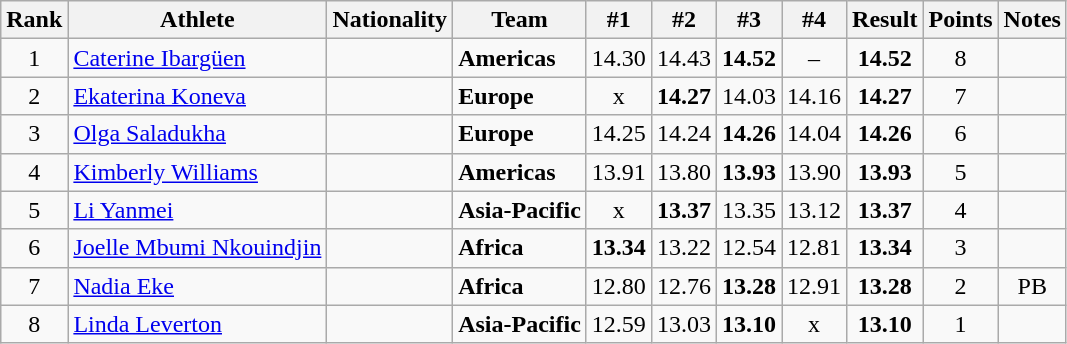<table class="wikitable sortable" style="text-align:center">
<tr>
<th>Rank</th>
<th>Athlete</th>
<th>Nationality</th>
<th>Team</th>
<th>#1</th>
<th>#2</th>
<th>#3</th>
<th>#4</th>
<th>Result</th>
<th>Points</th>
<th>Notes</th>
</tr>
<tr>
<td>1</td>
<td align="left"><a href='#'>Caterine Ibargüen</a></td>
<td align=left></td>
<td align=left><strong>Americas</strong></td>
<td>14.30</td>
<td>14.43</td>
<td><strong>14.52</strong></td>
<td>–</td>
<td><strong>14.52</strong></td>
<td>8</td>
<td></td>
</tr>
<tr>
<td>2</td>
<td align="left"><a href='#'>Ekaterina Koneva</a></td>
<td align=left></td>
<td align=left><strong>Europe</strong></td>
<td>x</td>
<td><strong>14.27</strong></td>
<td>14.03</td>
<td>14.16</td>
<td><strong>14.27</strong></td>
<td>7</td>
<td></td>
</tr>
<tr>
<td>3</td>
<td align="left"><a href='#'>Olga Saladukha</a></td>
<td align=left></td>
<td align=left><strong>Europe</strong></td>
<td>14.25</td>
<td>14.24</td>
<td><strong>14.26</strong></td>
<td>14.04</td>
<td><strong>14.26</strong></td>
<td>6</td>
<td></td>
</tr>
<tr>
<td>4</td>
<td align="left"><a href='#'>Kimberly Williams</a></td>
<td align=left></td>
<td align=left><strong>Americas</strong></td>
<td>13.91</td>
<td>13.80</td>
<td><strong>13.93</strong></td>
<td>13.90</td>
<td><strong>13.93</strong></td>
<td>5</td>
<td></td>
</tr>
<tr>
<td>5</td>
<td align="left"><a href='#'>Li Yanmei</a></td>
<td align=left></td>
<td align=left><strong>Asia-Pacific</strong></td>
<td>x</td>
<td><strong>13.37</strong></td>
<td>13.35</td>
<td>13.12</td>
<td><strong>13.37</strong></td>
<td>4</td>
<td></td>
</tr>
<tr>
<td>6</td>
<td align="left"><a href='#'>Joelle Mbumi Nkouindjin</a></td>
<td align=left></td>
<td align=left><strong>Africa</strong></td>
<td><strong>13.34</strong></td>
<td>13.22</td>
<td>12.54</td>
<td>12.81</td>
<td><strong>13.34</strong></td>
<td>3</td>
<td></td>
</tr>
<tr>
<td>7</td>
<td align="left"><a href='#'>Nadia Eke</a></td>
<td align=left></td>
<td align=left><strong>Africa</strong></td>
<td>12.80</td>
<td>12.76</td>
<td><strong>13.28</strong></td>
<td>12.91</td>
<td><strong>13.28</strong></td>
<td>2</td>
<td>PB</td>
</tr>
<tr>
<td>8</td>
<td align="left"><a href='#'>Linda Leverton</a></td>
<td align=left></td>
<td align=left><strong>Asia-Pacific</strong></td>
<td>12.59</td>
<td>13.03</td>
<td><strong>13.10</strong></td>
<td>x</td>
<td><strong>13.10</strong></td>
<td>1</td>
<td></td>
</tr>
</table>
